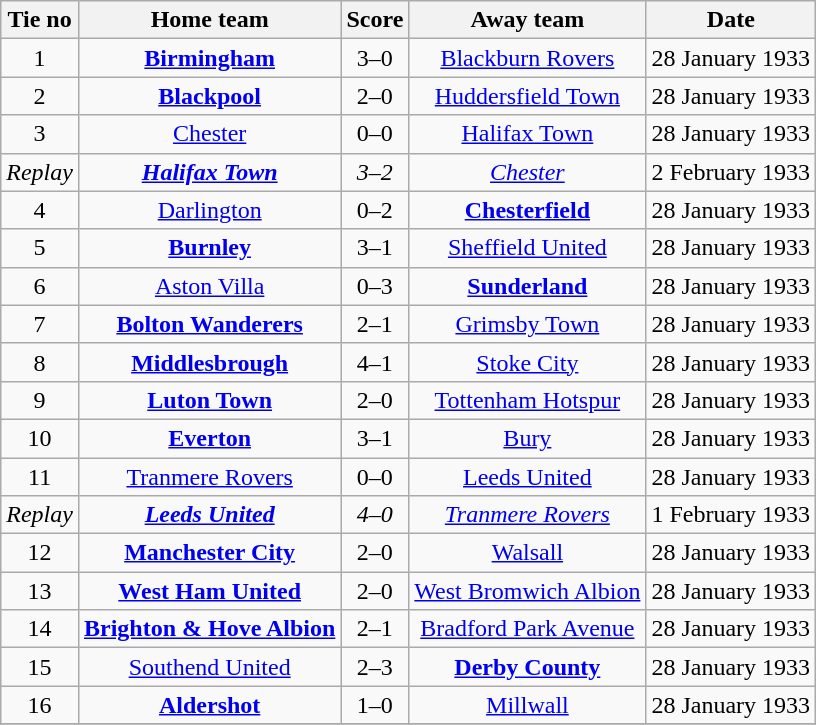<table class="wikitable" style="text-align: center">
<tr>
<th>Tie no</th>
<th>Home team</th>
<th>Score</th>
<th>Away team</th>
<th>Date</th>
</tr>
<tr>
<td>1</td>
<td><strong><a href='#'>Birmingham</a></strong></td>
<td>3–0</td>
<td><a href='#'>Blackburn Rovers</a></td>
<td>28 January 1933</td>
</tr>
<tr>
<td>2</td>
<td><strong><a href='#'>Blackpool</a></strong></td>
<td>2–0</td>
<td><a href='#'>Huddersfield Town</a></td>
<td>28 January 1933</td>
</tr>
<tr>
<td>3</td>
<td><a href='#'>Chester</a></td>
<td>0–0</td>
<td><a href='#'>Halifax Town</a></td>
<td>28 January 1933</td>
</tr>
<tr>
<td><em>Replay</em></td>
<td><strong><em><a href='#'>Halifax Town</a></em></strong></td>
<td><em>3–2</em></td>
<td><em><a href='#'>Chester</a></em></td>
<td>2 February 1933</td>
</tr>
<tr>
<td>4</td>
<td><a href='#'>Darlington</a></td>
<td>0–2</td>
<td><strong><a href='#'>Chesterfield</a></strong></td>
<td>28 January 1933</td>
</tr>
<tr>
<td>5</td>
<td><strong><a href='#'>Burnley</a></strong></td>
<td>3–1</td>
<td><a href='#'>Sheffield United</a></td>
<td>28 January 1933</td>
</tr>
<tr>
<td>6</td>
<td><a href='#'>Aston Villa</a></td>
<td>0–3</td>
<td><strong><a href='#'>Sunderland</a></strong></td>
<td>28 January 1933</td>
</tr>
<tr>
<td>7</td>
<td><strong><a href='#'>Bolton Wanderers</a></strong></td>
<td>2–1</td>
<td><a href='#'>Grimsby Town</a></td>
<td>28 January 1933</td>
</tr>
<tr>
<td>8</td>
<td><strong><a href='#'>Middlesbrough</a></strong></td>
<td>4–1</td>
<td><a href='#'>Stoke City</a></td>
<td>28 January 1933</td>
</tr>
<tr>
<td>9</td>
<td><strong><a href='#'>Luton Town</a></strong></td>
<td>2–0</td>
<td><a href='#'>Tottenham Hotspur</a></td>
<td>28 January 1933</td>
</tr>
<tr>
<td>10</td>
<td><strong><a href='#'>Everton</a></strong></td>
<td>3–1</td>
<td><a href='#'>Bury</a></td>
<td>28 January 1933</td>
</tr>
<tr>
<td>11</td>
<td><a href='#'>Tranmere Rovers</a></td>
<td>0–0</td>
<td><a href='#'>Leeds United</a></td>
<td>28 January 1933</td>
</tr>
<tr>
<td><em>Replay</em></td>
<td><strong><em><a href='#'>Leeds United</a></em></strong></td>
<td><em>4–0</em></td>
<td><em><a href='#'>Tranmere Rovers</a></em></td>
<td>1 February 1933</td>
</tr>
<tr>
<td>12</td>
<td><strong><a href='#'>Manchester City</a></strong></td>
<td>2–0</td>
<td><a href='#'>Walsall</a></td>
<td>28 January 1933</td>
</tr>
<tr>
<td>13</td>
<td><strong><a href='#'>West Ham United</a></strong></td>
<td>2–0</td>
<td><a href='#'>West Bromwich Albion</a></td>
<td>28 January 1933</td>
</tr>
<tr>
<td>14</td>
<td><strong><a href='#'>Brighton & Hove Albion</a></strong></td>
<td>2–1</td>
<td><a href='#'>Bradford Park Avenue</a></td>
<td>28 January 1933</td>
</tr>
<tr>
<td>15</td>
<td><a href='#'>Southend United</a></td>
<td>2–3</td>
<td><strong><a href='#'>Derby County</a></strong></td>
<td>28 January 1933</td>
</tr>
<tr>
<td>16</td>
<td><strong><a href='#'>Aldershot</a></strong></td>
<td>1–0</td>
<td><a href='#'>Millwall</a></td>
<td>28 January 1933</td>
</tr>
<tr>
</tr>
</table>
